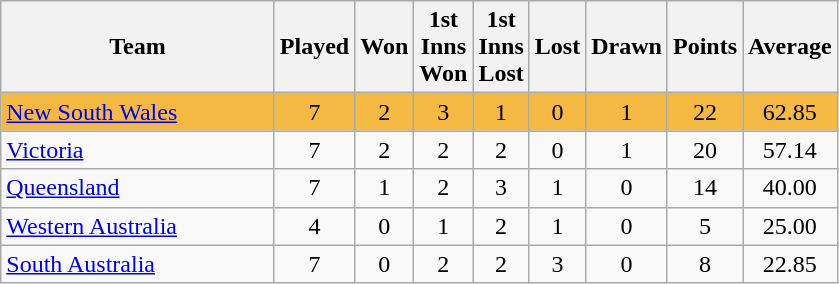<table class="wikitable" style="text-align:center;">
<tr>
<th width=175>Team</th>
<th style="width:30px;" abbr="Played">Played</th>
<th style="width:30px;" abbr="Won">Won</th>
<th style="width:30px;" abbr="1stWon">1st Inns Won</th>
<th style="width:30px;" abbr="1stLost">1st Inns Lost</th>
<th style="width:30px;" abbr="Lost">Lost</th>
<th style="width:30px;" abbr="Drawn">Drawn</th>
<th style="width:30px;" abbr="Points">Points</th>
<th style="width:50px;" abbr="Average">Average</th>
</tr>
<tr style="background:#f4b942;">
<td style="text-align:left;"><a href='#'>New South Wales</a></td>
<td>7</td>
<td>2</td>
<td>3</td>
<td>1</td>
<td>0</td>
<td>1</td>
<td>22</td>
<td>62.85</td>
</tr>
<tr>
<td style="text-align:left;"><a href='#'>Victoria</a></td>
<td>7</td>
<td>2</td>
<td>2</td>
<td>2</td>
<td>0</td>
<td>1</td>
<td>20</td>
<td>57.14</td>
</tr>
<tr>
<td style="text-align:left;"><a href='#'>Queensland</a></td>
<td>7</td>
<td>1</td>
<td>2</td>
<td>3</td>
<td>1</td>
<td>0</td>
<td>14</td>
<td>40.00</td>
</tr>
<tr>
<td style="text-align:left;"><a href='#'>Western Australia</a></td>
<td>4</td>
<td>0</td>
<td>1</td>
<td>2</td>
<td>1</td>
<td>0</td>
<td>5</td>
<td>25.00</td>
</tr>
<tr>
<td style="text-align:left;"><a href='#'>South Australia</a></td>
<td>7</td>
<td>0</td>
<td>2</td>
<td>2</td>
<td>3</td>
<td>0</td>
<td>8</td>
<td>22.85</td>
</tr>
</table>
